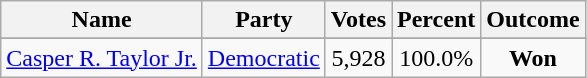<table class=wikitable style="text-align:center">
<tr>
<th>Name</th>
<th>Party</th>
<th>Votes</th>
<th>Percent</th>
<th>Outcome</th>
</tr>
<tr>
</tr>
<tr>
<td align=left><a href='#'>Casper R. Taylor Jr.</a></td>
<td><a href='#'>Democratic</a></td>
<td>5,928</td>
<td>100.0%</td>
<td><strong>Won</strong></td>
</tr>
</table>
